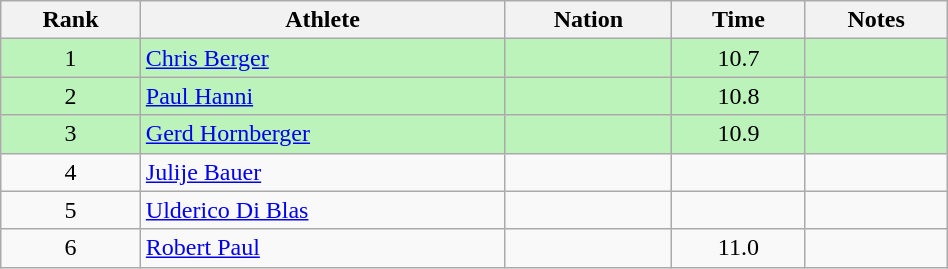<table class="wikitable sortable" style="text-align:center;width: 50%">
<tr>
<th scope="col">Rank</th>
<th scope="col">Athlete</th>
<th scope="col">Nation</th>
<th scope="col">Time</th>
<th scope="col">Notes</th>
</tr>
<tr bgcolor=bbf3bb>
<td>1</td>
<td align=left><a href='#'>Chris Berger</a></td>
<td align=left></td>
<td>10.7</td>
<td></td>
</tr>
<tr bgcolor=bbf3bb>
<td>2</td>
<td align=left><a href='#'>Paul Hanni</a></td>
<td align=left></td>
<td>10.8</td>
<td></td>
</tr>
<tr bgcolor=bbf3bb>
<td>3</td>
<td align=left><a href='#'>Gerd Hornberger</a></td>
<td align=left></td>
<td>10.9</td>
<td></td>
</tr>
<tr>
<td>4</td>
<td align=left><a href='#'>Julije Bauer</a></td>
<td align=left></td>
<td></td>
<td></td>
</tr>
<tr>
<td>5</td>
<td align=left><a href='#'>Ulderico Di Blas</a></td>
<td align=left></td>
<td></td>
<td></td>
</tr>
<tr>
<td>6</td>
<td align=left><a href='#'>Robert Paul</a></td>
<td align=left></td>
<td>11.0</td>
<td></td>
</tr>
</table>
